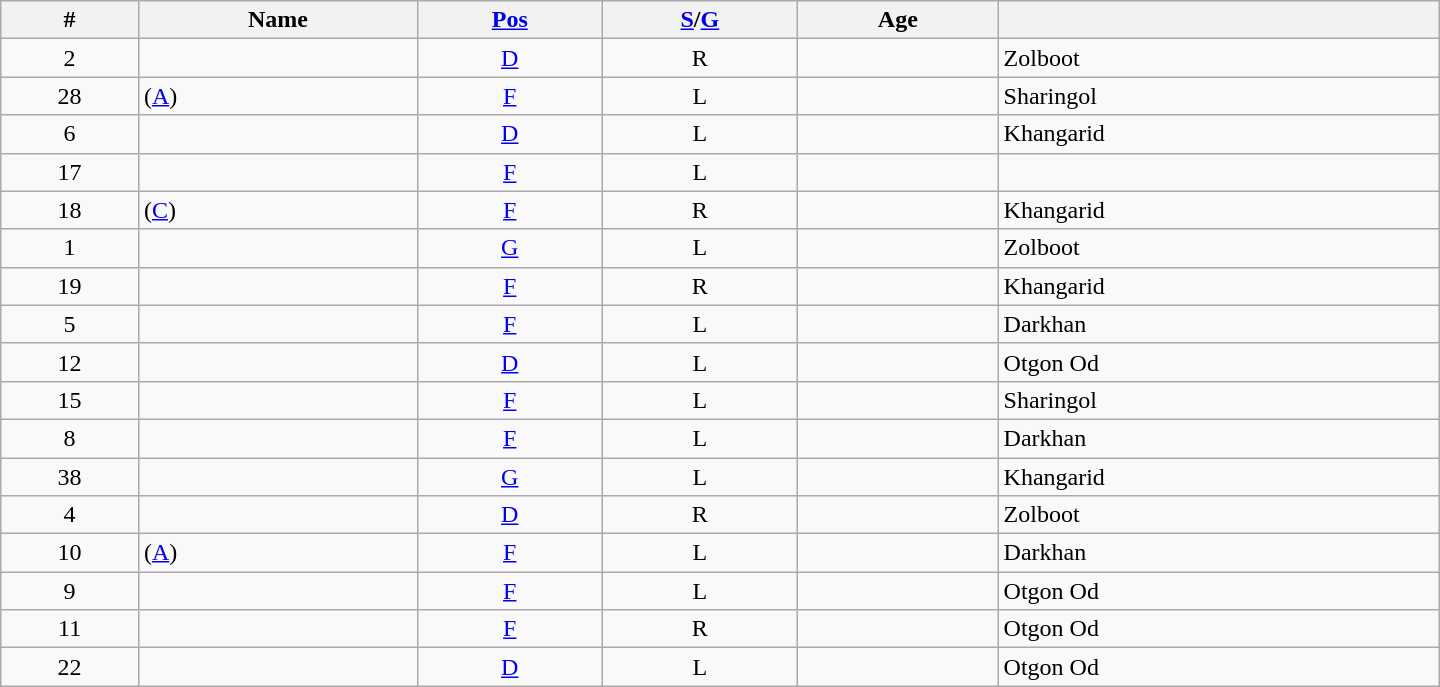<table class="wikitable sortable" style="width:60em; text-align: center">
<tr>
<th>#</th>
<th>Name</th>
<th><a href='#'>Pos</a></th>
<th><a href='#'>S</a>/<a href='#'>G</a></th>
<th>Age</th>
<th></th>
</tr>
<tr>
<td>2</td>
<td align="left"></td>
<td><a href='#'>D</a></td>
<td>R</td>
<td align="left"></td>
<td align="left">Zolboot</td>
</tr>
<tr>
<td>28</td>
<td align="left"> (<a href='#'>A</a>)</td>
<td><a href='#'>F</a></td>
<td>L</td>
<td align="left"></td>
<td align="left">Sharingol</td>
</tr>
<tr>
<td>6</td>
<td align="left"></td>
<td><a href='#'>D</a></td>
<td>L</td>
<td align="left"></td>
<td align="left">Khangarid</td>
</tr>
<tr>
<td>17</td>
<td align="left"></td>
<td><a href='#'>F</a></td>
<td>L</td>
<td align="left"></td>
<td align="left"></td>
</tr>
<tr>
<td>18</td>
<td align="left"> (<a href='#'>C</a>)</td>
<td><a href='#'>F</a></td>
<td>R</td>
<td align="left"></td>
<td align="left">Khangarid</td>
</tr>
<tr>
<td>1</td>
<td align="left"></td>
<td><a href='#'>G</a></td>
<td>L</td>
<td align="left"></td>
<td align="left">Zolboot</td>
</tr>
<tr>
<td>19</td>
<td align="left"></td>
<td><a href='#'>F</a></td>
<td>R</td>
<td align="left"></td>
<td align="left">Khangarid</td>
</tr>
<tr>
<td>5</td>
<td align="left"></td>
<td><a href='#'>F</a></td>
<td>L</td>
<td align="left"></td>
<td align="left">Darkhan</td>
</tr>
<tr>
<td>12</td>
<td align="left"></td>
<td><a href='#'>D</a></td>
<td>L</td>
<td align="left"></td>
<td align="left">Otgon Od</td>
</tr>
<tr>
<td>15</td>
<td align="left"></td>
<td><a href='#'>F</a></td>
<td>L</td>
<td align="left"></td>
<td align="left">Sharingol</td>
</tr>
<tr>
<td>8</td>
<td align="left"></td>
<td><a href='#'>F</a></td>
<td>L</td>
<td align="left"></td>
<td align="left">Darkhan</td>
</tr>
<tr>
<td>38</td>
<td align="left"></td>
<td><a href='#'>G</a></td>
<td>L</td>
<td align="left"></td>
<td align="left">Khangarid</td>
</tr>
<tr>
<td>4</td>
<td align="left"></td>
<td><a href='#'>D</a></td>
<td>R</td>
<td align="left"></td>
<td align="left">Zolboot</td>
</tr>
<tr>
<td>10</td>
<td align="left"> (<a href='#'>A</a>)</td>
<td><a href='#'>F</a></td>
<td>L</td>
<td align="left"></td>
<td align="left">Darkhan</td>
</tr>
<tr>
<td>9</td>
<td align="left"></td>
<td><a href='#'>F</a></td>
<td>L</td>
<td align="left"></td>
<td align="left">Otgon Od</td>
</tr>
<tr>
<td>11</td>
<td align="left"></td>
<td><a href='#'>F</a></td>
<td>R</td>
<td align="left"></td>
<td align="left">Otgon Od</td>
</tr>
<tr>
<td>22</td>
<td align="left"></td>
<td><a href='#'>D</a></td>
<td>L</td>
<td align="left"></td>
<td align="left">Otgon Od</td>
</tr>
</table>
